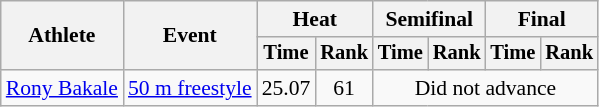<table class=wikitable style="font-size:90%">
<tr>
<th rowspan="2">Athlete</th>
<th rowspan="2">Event</th>
<th colspan="2">Heat</th>
<th colspan="2">Semifinal</th>
<th colspan="2">Final</th>
</tr>
<tr style="font-size:95%">
<th>Time</th>
<th>Rank</th>
<th>Time</th>
<th>Rank</th>
<th>Time</th>
<th>Rank</th>
</tr>
<tr align=center>
<td align=left><a href='#'>Rony Bakale</a></td>
<td align=left><a href='#'>50 m freestyle</a></td>
<td>25.07</td>
<td>61</td>
<td colspan=4>Did not advance</td>
</tr>
</table>
